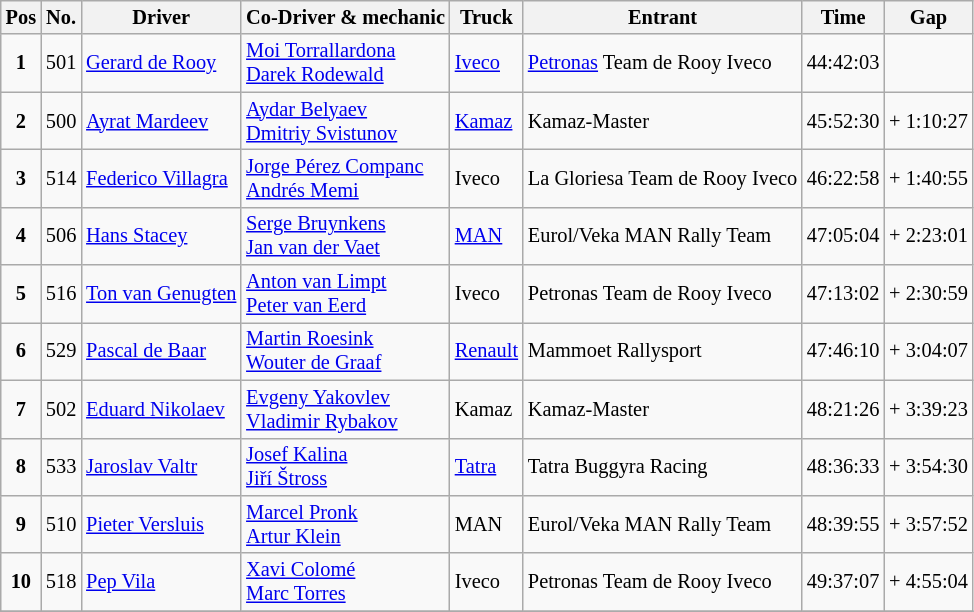<table class="wikitable" style="font-size:85%;">
<tr>
<th>Pos</th>
<th>No.</th>
<th>Driver</th>
<th>Co-Driver & mechanic</th>
<th>Truck</th>
<th>Entrant</th>
<th>Time</th>
<th>Gap</th>
</tr>
<tr>
<td align=center><strong>1</strong></td>
<td>501</td>
<td> <a href='#'>Gerard de Rooy</a></td>
<td> <a href='#'>Moi Torrallardona</a><br> <a href='#'>Darek Rodewald</a></td>
<td><a href='#'>Iveco</a></td>
<td><a href='#'>Petronas</a> Team de Rooy Iveco</td>
<td>44:42:03</td>
<td></td>
</tr>
<tr>
<td align=center><strong>2</strong></td>
<td>500</td>
<td> <a href='#'>Ayrat Mardeev</a></td>
<td> <a href='#'>Aydar Belyaev</a><br> <a href='#'>Dmitriy Svistunov</a></td>
<td><a href='#'>Kamaz</a></td>
<td>Kamaz-Master</td>
<td>45:52:30</td>
<td>+ 1:10:27</td>
</tr>
<tr>
<td align=center><strong>3</strong></td>
<td>514</td>
<td> <a href='#'>Federico Villagra</a></td>
<td> <a href='#'>Jorge Pérez Companc</a><br> <a href='#'>Andrés Memi</a></td>
<td>Iveco</td>
<td>La Gloriesa Team de Rooy Iveco</td>
<td>46:22:58</td>
<td>+ 1:40:55</td>
</tr>
<tr>
<td align=center><strong>4</strong></td>
<td>506</td>
<td> <a href='#'>Hans Stacey</a></td>
<td> <a href='#'>Serge Bruynkens</a><br> <a href='#'>Jan van der Vaet</a></td>
<td><a href='#'>MAN</a></td>
<td>Eurol/Veka MAN Rally Team</td>
<td>47:05:04</td>
<td>+ 2:23:01</td>
</tr>
<tr>
<td align=center><strong>5</strong></td>
<td>516</td>
<td> <a href='#'>Ton van Genugten</a></td>
<td> <a href='#'>Anton van Limpt</a><br> <a href='#'>Peter van Eerd</a></td>
<td>Iveco</td>
<td>Petronas Team de Rooy Iveco</td>
<td>47:13:02</td>
<td>+ 2:30:59</td>
</tr>
<tr>
<td align=center><strong>6</strong></td>
<td>529</td>
<td> <a href='#'>Pascal de Baar</a></td>
<td> <a href='#'>Martin Roesink</a><br> <a href='#'>Wouter de Graaf</a></td>
<td><a href='#'>Renault</a></td>
<td>Mammoet Rallysport</td>
<td>47:46:10</td>
<td>+ 3:04:07</td>
</tr>
<tr>
<td align=center><strong>7</strong></td>
<td>502</td>
<td> <a href='#'>Eduard Nikolaev</a></td>
<td> <a href='#'>Evgeny Yakovlev</a><br> <a href='#'>Vladimir Rybakov</a></td>
<td>Kamaz</td>
<td>Kamaz-Master</td>
<td>48:21:26</td>
<td>+ 3:39:23</td>
</tr>
<tr>
<td align=center><strong>8</strong></td>
<td>533</td>
<td> <a href='#'>Jaroslav Valtr</a></td>
<td> <a href='#'>Josef Kalina</a><br> <a href='#'>Jiří Štross</a></td>
<td><a href='#'>Tatra</a></td>
<td>Tatra Buggyra Racing</td>
<td>48:36:33</td>
<td>+ 3:54:30</td>
</tr>
<tr>
<td align=center><strong>9</strong></td>
<td>510</td>
<td> <a href='#'>Pieter Versluis</a></td>
<td> <a href='#'>Marcel Pronk</a><br> <a href='#'>Artur Klein</a></td>
<td>MAN</td>
<td>Eurol/Veka MAN Rally Team</td>
<td>48:39:55</td>
<td>+ 3:57:52</td>
</tr>
<tr>
<td align=center><strong>10</strong></td>
<td>518</td>
<td> <a href='#'>Pep Vila</a></td>
<td> <a href='#'>Xavi Colomé</a><br> <a href='#'>Marc Torres</a></td>
<td>Iveco</td>
<td>Petronas Team de Rooy Iveco</td>
<td>49:37:07</td>
<td>+ 4:55:04</td>
</tr>
<tr>
</tr>
</table>
